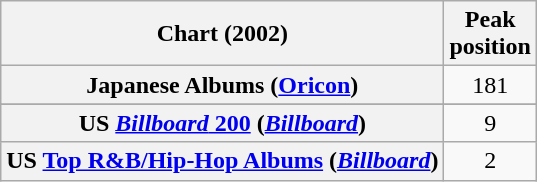<table class="wikitable sortable plainrowheaders" style="text-align:center">
<tr>
<th scope="col">Chart (2002)</th>
<th scope="col">Peak<br>position</th>
</tr>
<tr>
<th scope="row">Japanese Albums (<a href='#'>Oricon</a>)</th>
<td>181</td>
</tr>
<tr>
</tr>
<tr>
<th scope=row>US <a href='#'><em>Billboard</em> 200</a> (<em><a href='#'>Billboard</a></em>)</th>
<td>9</td>
</tr>
<tr>
<th scope=row>US <a href='#'>Top R&B/Hip-Hop Albums</a> (<em><a href='#'>Billboard</a></em>)</th>
<td>2</td>
</tr>
</table>
